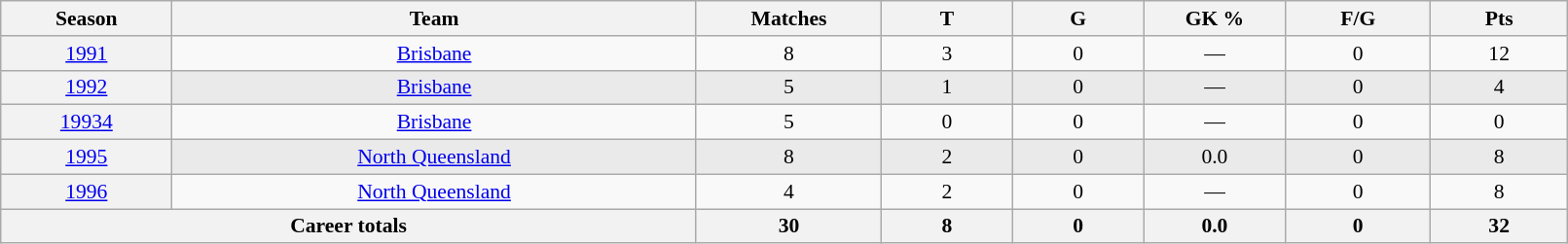<table class="wikitable sortable"  style="font-size:90%; text-align:center; width:85%;">
<tr>
<th width=2%>Season</th>
<th width=8%>Team</th>
<th width=2%>Matches</th>
<th width=2%>T</th>
<th width=2%>G</th>
<th width=2%>GK %</th>
<th width=2%>F/G</th>
<th width=2%>Pts</th>
</tr>
<tr>
<th scope="row" style="text-align:center; font-weight:normal"><a href='#'>1991</a></th>
<td style="text-align:center;"> <a href='#'>Brisbane</a></td>
<td>8</td>
<td>3</td>
<td>0</td>
<td>—</td>
<td>0</td>
<td>12</td>
</tr>
<tr style="background-color: #EAEAEA">
<th scope="row" style="text-align:center; font-weight:normal"><a href='#'>1992</a></th>
<td style="text-align:center;"> <a href='#'>Brisbane</a></td>
<td>5</td>
<td>1</td>
<td>0</td>
<td>—</td>
<td>0</td>
<td>4</td>
</tr>
<tr>
<th scope="row" style="text-align:center; font-weight:normal"><a href='#'>19934</a></th>
<td style="text-align:center;"> <a href='#'>Brisbane</a></td>
<td>5</td>
<td>0</td>
<td>0</td>
<td>—</td>
<td>0</td>
<td>0</td>
</tr>
<tr style="background-color: #EAEAEA">
<th scope="row" style="text-align:center; font-weight:normal"><a href='#'>1995</a></th>
<td style="text-align:center;"> <a href='#'>North Queensland</a></td>
<td>8</td>
<td>2</td>
<td>0</td>
<td>0.0</td>
<td>0</td>
<td>8</td>
</tr>
<tr>
<th scope="row" style="text-align:center; font-weight:normal"><a href='#'>1996</a></th>
<td style="text-align:center;"> <a href='#'>North Queensland</a></td>
<td>4</td>
<td>2</td>
<td>0</td>
<td>—</td>
<td>0</td>
<td>8</td>
</tr>
<tr class="sortbottom">
<th colspan=2>Career totals</th>
<th>30</th>
<th>8</th>
<th>0</th>
<th>0.0</th>
<th>0</th>
<th>32</th>
</tr>
</table>
